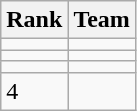<table class="wikitable" border="1">
<tr>
<th>Rank</th>
<th>Team</th>
</tr>
<tr>
<td></td>
<td></td>
</tr>
<tr>
<td></td>
<td></td>
</tr>
<tr>
<td></td>
<td></td>
</tr>
<tr>
<td>4</td>
<td></td>
</tr>
</table>
